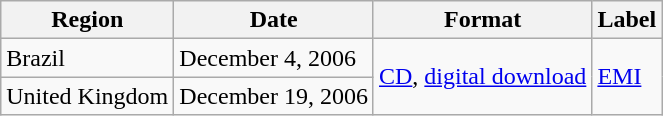<table class="wikitable">
<tr>
<th>Region</th>
<th>Date</th>
<th>Format</th>
<th>Label</th>
</tr>
<tr>
<td>Brazil</td>
<td style="text-align:left;">December 4, 2006</td>
<td rowspan="2"><a href='#'>CD</a>, <a href='#'>digital download</a></td>
<td rowspan="2"><a href='#'>EMI</a></td>
</tr>
<tr>
<td>United Kingdom</td>
<td style="text-align:left;">December 19, 2006</td>
</tr>
</table>
